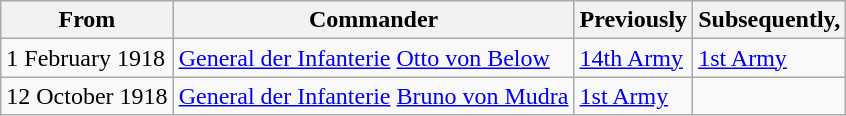<table class="wikitable">
<tr>
<th>From</th>
<th>Commander</th>
<th>Previously</th>
<th>Subsequently,</th>
</tr>
<tr>
<td>1 February 1918</td>
<td><a href='#'>General der Infanterie</a> <a href='#'>Otto von Below</a></td>
<td><a href='#'>14th Army</a></td>
<td><a href='#'>1st Army</a></td>
</tr>
<tr>
<td>12 October 1918</td>
<td><a href='#'>General der Infanterie</a> <a href='#'>Bruno von Mudra</a></td>
<td><a href='#'>1st Army</a></td>
<td></td>
</tr>
</table>
